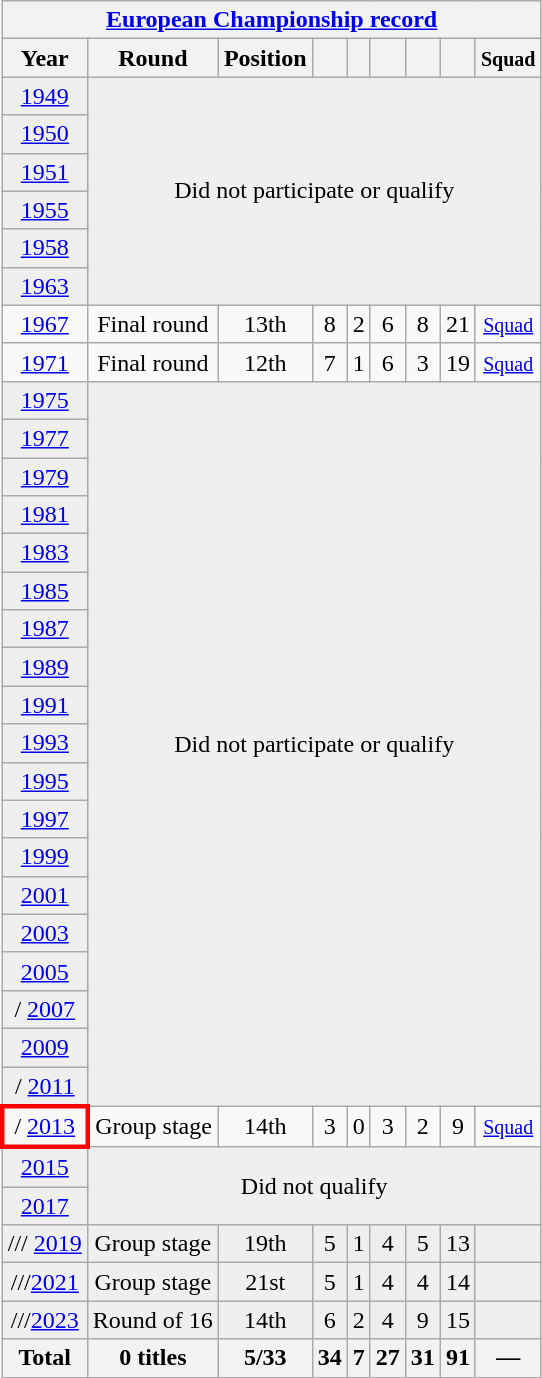<table class="wikitable" style="text-align: center;">
<tr>
<th colspan=9><a href='#'>European Championship record</a></th>
</tr>
<tr>
<th>Year</th>
<th>Round</th>
<th>Position</th>
<th></th>
<th></th>
<th></th>
<th></th>
<th></th>
<th><small>Squad</small></th>
</tr>
<tr bgcolor="efefef">
<td> <a href='#'>1949</a></td>
<td colspan=8 rowspan=6 align=center>Did not participate or qualify</td>
</tr>
<tr bgcolor="efefef">
<td> <a href='#'>1950</a></td>
</tr>
<tr bgcolor="efefef">
<td> <a href='#'>1951</a></td>
</tr>
<tr bgcolor="efefef">
<td> <a href='#'>1955</a></td>
</tr>
<tr bgcolor="efefef">
<td> <a href='#'>1958</a></td>
</tr>
<tr bgcolor="efefef">
<td> <a href='#'>1963</a></td>
</tr>
<tr>
<td> <a href='#'>1967</a></td>
<td>Final round</td>
<td>13th</td>
<td>8</td>
<td>2</td>
<td>6</td>
<td>8</td>
<td>21</td>
<td><small><a href='#'>Squad</a></small></td>
</tr>
<tr>
<td> <a href='#'>1971</a></td>
<td>Final round</td>
<td>12th</td>
<td>7</td>
<td>1</td>
<td>6</td>
<td>3</td>
<td>19</td>
<td><small><a href='#'>Squad</a></small></td>
</tr>
<tr bgcolor="efefef">
<td> <a href='#'>1975</a></td>
<td colspan=8 rowspan=19 align=center>Did not participate or qualify</td>
</tr>
<tr bgcolor="efefef">
<td> <a href='#'>1977</a></td>
</tr>
<tr bgcolor="efefef">
<td> <a href='#'>1979</a></td>
</tr>
<tr bgcolor="efefef">
<td> <a href='#'>1981</a></td>
</tr>
<tr bgcolor="efefef">
<td> <a href='#'>1983</a></td>
</tr>
<tr bgcolor="efefef">
<td> <a href='#'>1985</a></td>
</tr>
<tr bgcolor="efefef">
<td> <a href='#'>1987</a></td>
</tr>
<tr bgcolor="efefef">
<td> <a href='#'>1989</a></td>
</tr>
<tr bgcolor="efefef">
<td> <a href='#'>1991</a></td>
</tr>
<tr bgcolor="efefef">
<td> <a href='#'>1993</a></td>
</tr>
<tr bgcolor="efefef">
<td> <a href='#'>1995</a></td>
</tr>
<tr bgcolor="efefef">
<td> <a href='#'>1997</a></td>
</tr>
<tr bgcolor="efefef">
<td> <a href='#'>1999</a></td>
</tr>
<tr bgcolor="efefef">
<td> <a href='#'>2001</a></td>
</tr>
<tr bgcolor="efefef">
<td> <a href='#'>2003</a></td>
</tr>
<tr bgcolor="efefef">
<td> <a href='#'>2005</a></td>
</tr>
<tr bgcolor="efefef">
<td>/ <a href='#'>2007</a></td>
</tr>
<tr bgcolor="efefef">
<td> <a href='#'>2009</a></td>
</tr>
<tr bgcolor="efefef">
<td>/ <a href='#'>2011</a></td>
</tr>
<tr>
<td style="border: 3px solid red">/ <a href='#'>2013</a></td>
<td>Group stage</td>
<td>14th</td>
<td>3</td>
<td>0</td>
<td>3</td>
<td>2</td>
<td>9</td>
<td><small><a href='#'>Squad</a></small></td>
</tr>
<tr bgcolor="efefef">
<td> <a href='#'>2015</a></td>
<td colspan=8 rowspan=2 align=center>Did not qualify</td>
</tr>
<tr bgcolor="efefef">
<td> <a href='#'>2017</a></td>
</tr>
<tr bgcolor="efefef">
<td>/// <a href='#'>2019</a></td>
<td>Group stage</td>
<td>19th</td>
<td>5</td>
<td>1</td>
<td>4</td>
<td>5</td>
<td>13</td>
<td></td>
</tr>
<tr bgcolor="efefef">
<td>///<a href='#'>2021</a></td>
<td>Group stage</td>
<td>21st</td>
<td>5</td>
<td>1</td>
<td>4</td>
<td>4</td>
<td>14</td>
<td></td>
</tr>
<tr bgcolor="efefef">
<td>///<a href='#'>2023</a></td>
<td>Round of 16</td>
<td>14th</td>
<td>6</td>
<td>2</td>
<td>4</td>
<td>9</td>
<td>15</td>
<td></td>
</tr>
<tr>
<th>Total</th>
<th>0 titles</th>
<th>5/33</th>
<th>34</th>
<th>7</th>
<th>27</th>
<th>31</th>
<th>91</th>
<th>—</th>
</tr>
</table>
